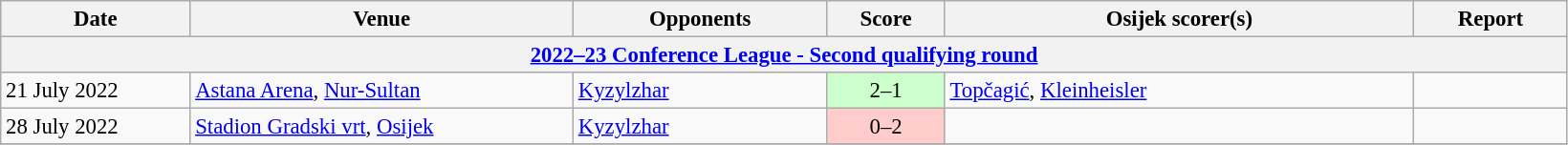<table class="wikitable" style="font-size:95%;">
<tr>
<th width=125>Date</th>
<th width=260>Venue</th>
<th width=170>Opponents</th>
<th width= 75>Score</th>
<th width=320>Osijek scorer(s)</th>
<th width=100>Report</th>
</tr>
<tr>
<th colspan=7><a href='#'>2022–23 Conference League - Second qualifying round</a></th>
</tr>
<tr>
<td>21 July 2022</td>
<td><a href='#'>Astana Arena</a>, <a href='#'>Nur-Sultan</a></td>
<td> <a href='#'>Kyzylzhar</a></td>
<td align=center bgcolor=#CCFFCC>2–1</td>
<td><a href='#'>Topčagić</a>, <a href='#'>Kleinheisler</a></td>
<td></td>
</tr>
<tr>
<td>28 July 2022</td>
<td><a href='#'>Stadion Gradski vrt</a>, <a href='#'>Osijek</a></td>
<td> <a href='#'>Kyzylzhar</a></td>
<td align=center bgcolor=#FFCCCC>0–2</td>
<td></td>
<td></td>
</tr>
<tr>
</tr>
</table>
